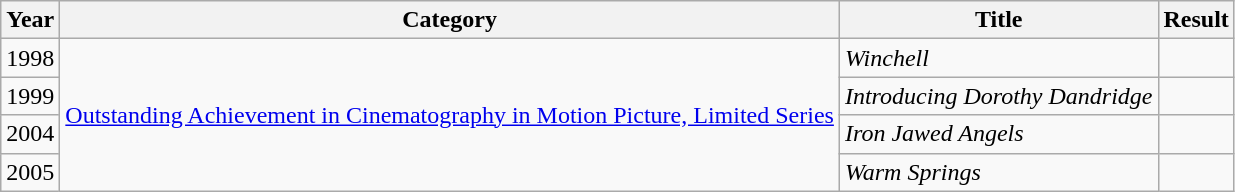<table class="wikitable">
<tr>
<th>Year</th>
<th>Category</th>
<th>Title</th>
<th>Result</th>
</tr>
<tr>
<td>1998</td>
<td rowspan=4><a href='#'>Outstanding Achievement in Cinematography in Motion Picture, Limited Series</a></td>
<td><em>Winchell</em></td>
<td></td>
</tr>
<tr>
<td>1999</td>
<td><em>Introducing Dorothy Dandridge</em></td>
<td></td>
</tr>
<tr>
<td>2004</td>
<td><em>Iron Jawed Angels</em></td>
<td></td>
</tr>
<tr>
<td>2005</td>
<td><em>Warm Springs</em></td>
<td></td>
</tr>
</table>
